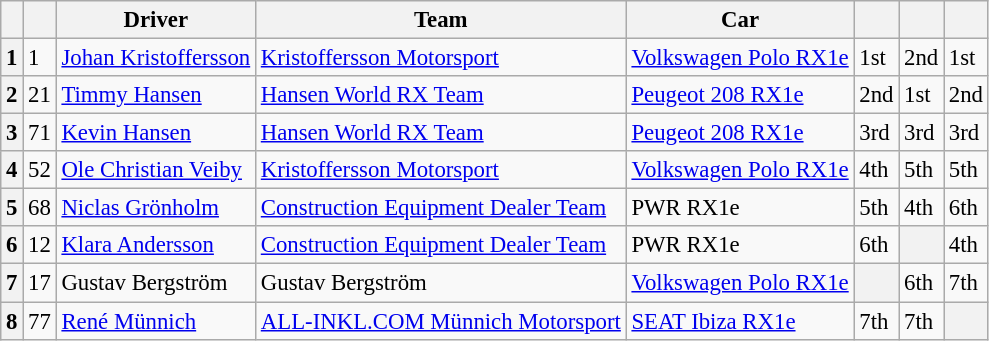<table class="wikitable" style="font-size:95%">
<tr>
<th></th>
<th></th>
<th>Driver</th>
<th>Team</th>
<th>Car</th>
<th></th>
<th></th>
<th></th>
</tr>
<tr>
<th>1</th>
<td>1</td>
<td> <a href='#'>Johan Kristoffersson</a></td>
<td><a href='#'>Kristoffersson Motorsport</a></td>
<td><a href='#'>Volkswagen Polo RX1e</a></td>
<td>1st</td>
<td>2nd</td>
<td>1st</td>
</tr>
<tr>
<th>2</th>
<td>21</td>
<td> <a href='#'>Timmy Hansen</a></td>
<td><a href='#'>Hansen World RX Team</a></td>
<td><a href='#'>Peugeot 208 RX1e</a></td>
<td>2nd</td>
<td>1st</td>
<td>2nd</td>
</tr>
<tr>
<th>3</th>
<td>71</td>
<td> <a href='#'>Kevin Hansen</a></td>
<td><a href='#'>Hansen World RX Team</a></td>
<td><a href='#'>Peugeot 208 RX1e</a></td>
<td>3rd</td>
<td>3rd</td>
<td>3rd</td>
</tr>
<tr>
<th>4</th>
<td>52</td>
<td> <a href='#'>Ole Christian Veiby</a></td>
<td><a href='#'>Kristoffersson Motorsport</a></td>
<td><a href='#'>Volkswagen Polo RX1e</a></td>
<td>4th</td>
<td>5th</td>
<td>5th</td>
</tr>
<tr>
<th>5</th>
<td>68</td>
<td> <a href='#'>Niclas Grönholm</a></td>
<td><a href='#'>Construction Equipment Dealer Team</a></td>
<td>PWR RX1e</td>
<td>5th</td>
<td>4th</td>
<td>6th</td>
</tr>
<tr>
<th>6</th>
<td>12</td>
<td> <a href='#'>Klara Andersson</a></td>
<td><a href='#'>Construction Equipment Dealer Team</a></td>
<td>PWR RX1e</td>
<td>6th</td>
<th><strong></strong></th>
<td>4th</td>
</tr>
<tr>
<th>7</th>
<td>17</td>
<td> Gustav Bergström</td>
<td>Gustav Bergström</td>
<td><a href='#'>Volkswagen Polo RX1e</a></td>
<th><strong></strong></th>
<td>6th</td>
<td>7th</td>
</tr>
<tr>
<th>8</th>
<td>77</td>
<td> <a href='#'>René Münnich</a></td>
<td><a href='#'>ALL-INKL.COM Münnich Motorsport</a></td>
<td><a href='#'>SEAT Ibiza RX1e</a></td>
<td>7th</td>
<td>7th</td>
<th><strong></strong></th>
</tr>
</table>
